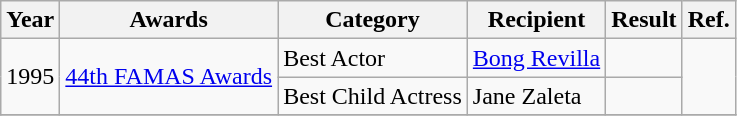<table class="wikitable">
<tr>
<th>Year</th>
<th>Awards</th>
<th>Category</th>
<th>Recipient</th>
<th>Result</th>
<th>Ref.</th>
</tr>
<tr>
<td rowspan="2">1995</td>
<td rowspan="2"><a href='#'>44th FAMAS Awards</a></td>
<td>Best Actor</td>
<td><a href='#'>Bong Revilla</a></td>
<td></td>
<td rowspan="2"></td>
</tr>
<tr>
<td>Best Child Actress</td>
<td>Jane Zaleta</td>
<td></td>
</tr>
<tr>
</tr>
</table>
